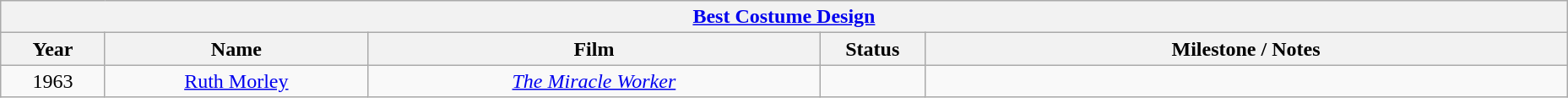<table class="wikitable" style="text-align: center">
<tr>
<th colspan=6 style="text-align:center;"><a href='#'>Best Costume Design</a></th>
</tr>
<tr>
<th style="width:075px;">Year</th>
<th style="width:200px;">Name</th>
<th style="width:350px;">Film</th>
<th style="width:075px;">Status</th>
<th style="width:500px;">Milestone / Notes</th>
</tr>
<tr>
<td style="text-align: center">1963</td>
<td><a href='#'>Ruth Morley</a></td>
<td><em><a href='#'>The Miracle Worker</a></em></td>
<td></td>
<td></td>
</tr>
</table>
